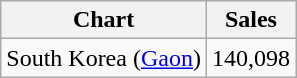<table class="wikitable">
<tr>
<th>Chart</th>
<th>Sales</th>
</tr>
<tr>
<td>South Korea (<a href='#'>Gaon</a>)</td>
<td align="center">140,098</td>
</tr>
</table>
